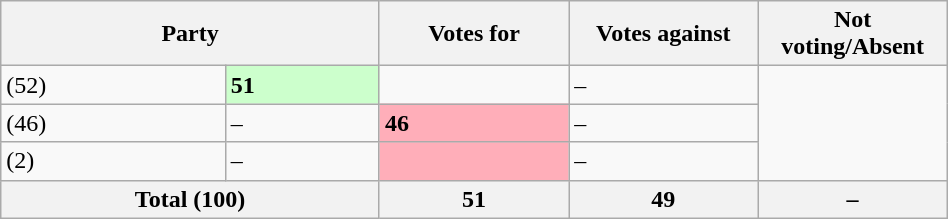<table class="wikitable" style="width:50%;">
<tr>
<th colspan="2">Party</th>
<th style="width:20%;">Votes for</th>
<th style="width:20%;">Votes against</th>
<th style="width:20%;">Not voting/Absent</th>
</tr>
<tr>
<td> (52)</td>
<td style="background:#cfc;"><strong>51</strong></td>
<td></td>
<td>–</td>
</tr>
<tr>
<td> (46)</td>
<td>–</td>
<td style="background:#ffaeb9;"><strong>46</strong></td>
<td>–</td>
</tr>
<tr>
<td> (2)</td>
<td>–</td>
<td style="background:#ffaeb9;"></td>
<td>–</td>
</tr>
<tr>
<th colspan="2">Total (100)</th>
<th>51</th>
<th>49</th>
<th>–</th>
</tr>
</table>
